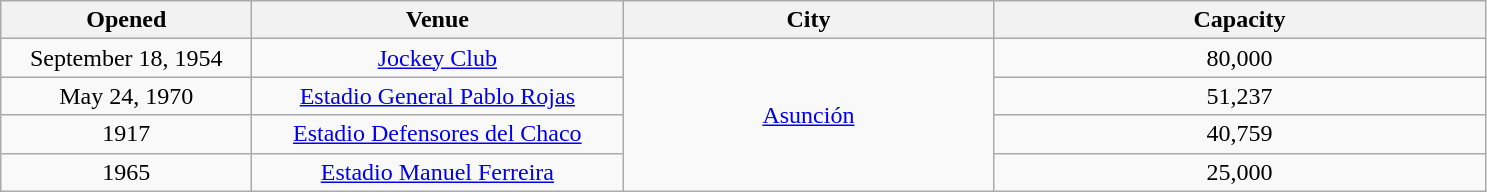<table class="sortable wikitable" style="text-align:center;">
<tr>
<th scope="col" style="width:10em;">Opened</th>
<th scope="col" style="width:15em;">Venue</th>
<th scope="col" style="width:15em;">City</th>
<th scope="col" style="width:20em;">Capacity</th>
</tr>
<tr>
<td>September 18, 1954</td>
<td><a href='#'>Jockey Club</a></td>
<td rowspan="4"><a href='#'>Asunción</a></td>
<td>80,000</td>
</tr>
<tr>
<td>May 24, 1970</td>
<td><a href='#'>Estadio General Pablo Rojas</a></td>
<td>51,237</td>
</tr>
<tr>
<td>1917</td>
<td><a href='#'>Estadio Defensores del Chaco</a></td>
<td>40,759</td>
</tr>
<tr>
<td>1965</td>
<td><a href='#'>Estadio Manuel Ferreira</a></td>
<td>25,000</td>
</tr>
</table>
